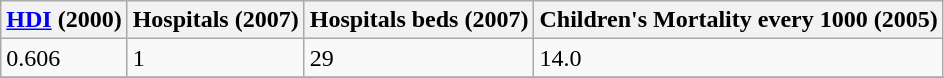<table class="wikitable" border="1">
<tr>
<th><a href='#'>HDI</a> (2000)</th>
<th>Hospitals (2007)</th>
<th>Hospitals beds (2007)</th>
<th>Children's Mortality every 1000 (2005)</th>
</tr>
<tr>
<td>0.606</td>
<td>1</td>
<td>29</td>
<td>14.0</td>
</tr>
<tr>
</tr>
</table>
